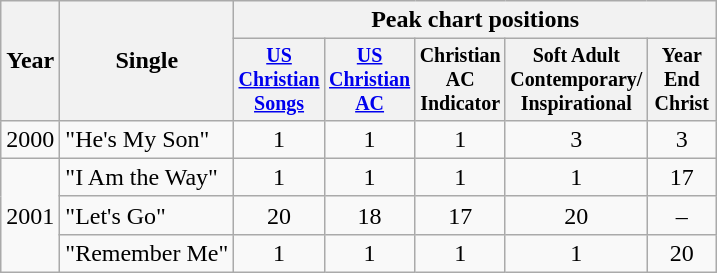<table class="wikitable" style="text-align:center;">
<tr>
<th rowspan=2>Year</th>
<th rowspan=2>Single</th>
<th colspan=6>Peak chart positions</th>
</tr>
<tr style="font-size:smaller;">
<th width=40><a href='#'>US Christian Songs</a><br></th>
<th width=40><a href='#'>US Christian AC</a><br></th>
<th width=40>Christian AC Indicator</th>
<th width=40>Soft Adult Contemporary/<br>Inspirational</th>
<th width=40>Year End<br>Christ</th>
</tr>
<tr>
<td>2000</td>
<td align="left">"He's My Son"</td>
<td>1</td>
<td>1</td>
<td>1</td>
<td>3</td>
<td>3</td>
</tr>
<tr>
<td rowspan=3>2001</td>
<td align="left">"I Am the Way"</td>
<td>1</td>
<td>1</td>
<td>1</td>
<td>1</td>
<td>17</td>
</tr>
<tr>
<td align="left">"Let's Go"</td>
<td>20</td>
<td>18</td>
<td>17</td>
<td>20</td>
<td>–</td>
</tr>
<tr>
<td align="left">"Remember Me"</td>
<td>1</td>
<td>1</td>
<td>1</td>
<td>1</td>
<td>20</td>
</tr>
</table>
